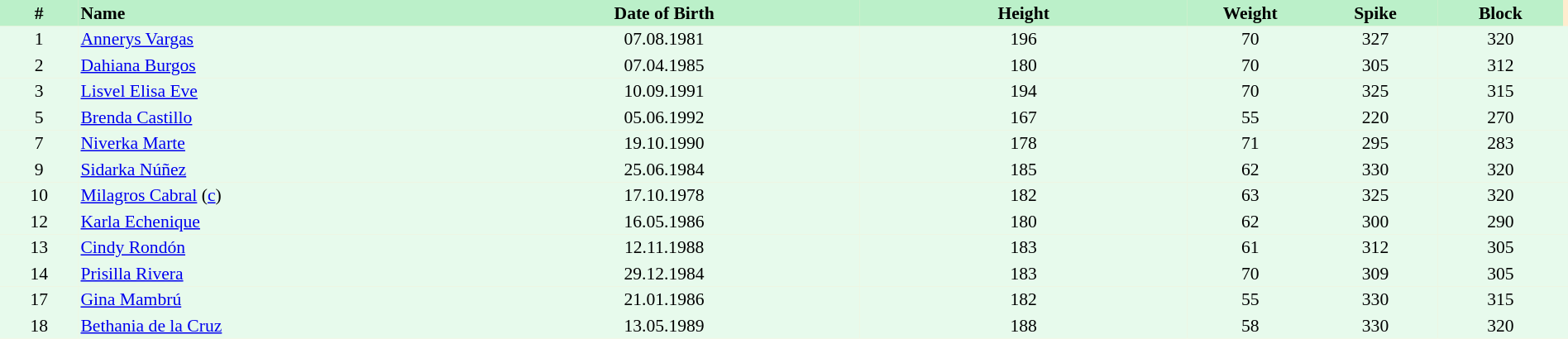<table border=0 cellpadding=2 cellspacing=0  |- bgcolor=#FFECCE style="text-align:center; font-size:90%;" width=100%>
<tr bgcolor=#BBF0C9>
<th width=5%>#</th>
<th width=25% align=left>Name</th>
<th width=25%>Date of Birth</th>
<th width=21%>Height</th>
<th width=8%>Weight</th>
<th width=8%>Spike</th>
<th width=8%>Block</th>
</tr>
<tr bgcolor=#E7FAEC>
<td>1</td>
<td align=left><a href='#'>Annerys Vargas</a></td>
<td>07.08.1981</td>
<td>196</td>
<td>70</td>
<td>327</td>
<td>320</td>
<td></td>
</tr>
<tr bgcolor=#E7FAEC>
<td>2</td>
<td align=left><a href='#'>Dahiana Burgos</a></td>
<td>07.04.1985</td>
<td>180</td>
<td>70</td>
<td>305</td>
<td>312</td>
<td></td>
</tr>
<tr bgcolor=#E7FAEC>
<td>3</td>
<td align=left><a href='#'>Lisvel Elisa Eve</a></td>
<td>10.09.1991</td>
<td>194</td>
<td>70</td>
<td>325</td>
<td>315</td>
<td></td>
</tr>
<tr bgcolor=#E7FAEC>
<td>5</td>
<td align=left><a href='#'>Brenda Castillo</a></td>
<td>05.06.1992</td>
<td>167</td>
<td>55</td>
<td>220</td>
<td>270</td>
<td></td>
</tr>
<tr bgcolor=#E7FAEC>
<td>7</td>
<td align=left><a href='#'>Niverka Marte</a></td>
<td>19.10.1990</td>
<td>178</td>
<td>71</td>
<td>295</td>
<td>283</td>
<td></td>
</tr>
<tr bgcolor=#E7FAEC>
<td>9</td>
<td align=left><a href='#'>Sidarka Núñez</a></td>
<td>25.06.1984</td>
<td>185</td>
<td>62</td>
<td>330</td>
<td>320</td>
<td></td>
</tr>
<tr bgcolor=#E7FAEC>
<td>10</td>
<td align=left><a href='#'>Milagros Cabral</a> (<a href='#'>c</a>)</td>
<td>17.10.1978</td>
<td>182</td>
<td>63</td>
<td>325</td>
<td>320</td>
<td></td>
</tr>
<tr bgcolor=#E7FAEC>
<td>12</td>
<td align=left><a href='#'>Karla Echenique</a></td>
<td>16.05.1986</td>
<td>180</td>
<td>62</td>
<td>300</td>
<td>290</td>
<td></td>
</tr>
<tr bgcolor=#E7FAEC>
<td>13</td>
<td align=left><a href='#'>Cindy Rondón</a></td>
<td>12.11.1988</td>
<td>183</td>
<td>61</td>
<td>312</td>
<td>305</td>
<td></td>
</tr>
<tr bgcolor=#E7FAEC>
<td>14</td>
<td align=left><a href='#'>Prisilla Rivera</a></td>
<td>29.12.1984</td>
<td>183</td>
<td>70</td>
<td>309</td>
<td>305</td>
<td></td>
</tr>
<tr bgcolor=#E7FAEC>
<td>17</td>
<td align=left><a href='#'>Gina Mambrú</a></td>
<td>21.01.1986</td>
<td>182</td>
<td>55</td>
<td>330</td>
<td>315</td>
<td></td>
</tr>
<tr bgcolor=#E7FAEC>
<td>18</td>
<td align=left><a href='#'>Bethania de la Cruz</a></td>
<td>13.05.1989</td>
<td>188</td>
<td>58</td>
<td>330</td>
<td>320</td>
<td></td>
</tr>
</table>
